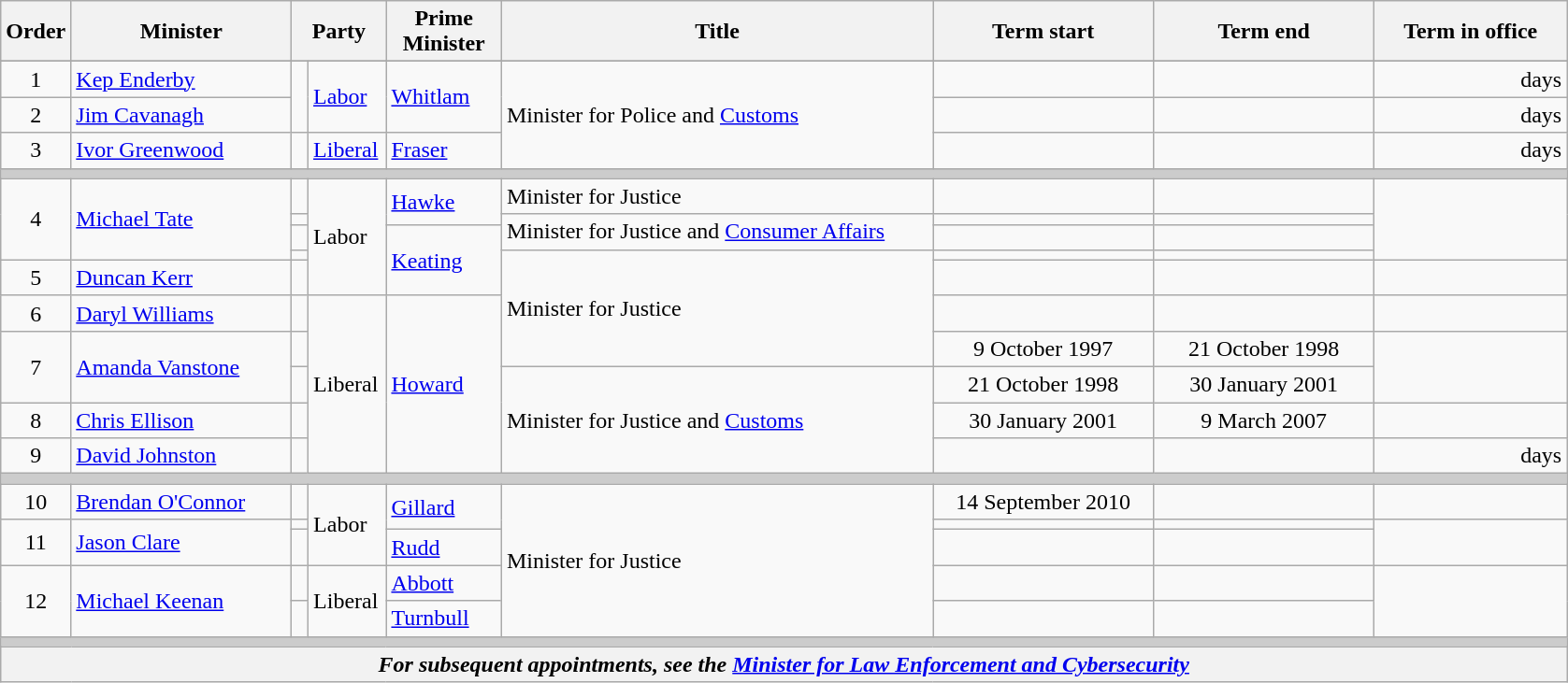<table class="wikitable">
<tr>
<th width=5>Order</th>
<th width=150>Minister</th>
<th width=60 colspan="2">Party</th>
<th width=75>Prime Minister</th>
<th width=300>Title</th>
<th width=150>Term start</th>
<th width=150>Term end</th>
<th width=130>Term in office</th>
</tr>
<tr>
</tr>
<tr>
<td align=center>1</td>
<td><a href='#'>Kep Enderby</a></td>
<td rowspan=2 > </td>
<td rowspan=2><a href='#'>Labor</a></td>
<td rowspan=2><a href='#'>Whitlam</a></td>
<td rowspan=3>Minister for Police and <a href='#'>Customs</a></td>
<td align=center></td>
<td align=center></td>
<td align=right> days</td>
</tr>
<tr>
<td align=center>2</td>
<td><a href='#'>Jim Cavanagh</a></td>
<td align=center></td>
<td align=center></td>
<td align=right> days</td>
</tr>
<tr>
<td align=center>3</td>
<td><a href='#'>Ivor Greenwood</a></td>
<td> </td>
<td><a href='#'>Liberal</a></td>
<td><a href='#'>Fraser</a></td>
<td align=center></td>
<td align=center></td>
<td align=right> days</td>
</tr>
<tr>
<th colspan=9 style="background: #cccccc;"></th>
</tr>
<tr>
<td rowspan=4 align=center>4</td>
<td rowspan=4><a href='#'>Michael Tate</a></td>
<td> </td>
<td rowspan=5>Labor</td>
<td rowspan=2><a href='#'>Hawke</a></td>
<td>Minister for Justice</td>
<td align=center></td>
<td align=center></td>
<td rowspan=4 align=right></td>
</tr>
<tr>
<td></td>
<td rowspan=2>Minister for Justice and <a href='#'>Consumer Affairs</a></td>
<td align=center></td>
<td align=center></td>
</tr>
<tr>
<td></td>
<td rowspan=3><a href='#'>Keating</a></td>
<td align=center></td>
<td align=center></td>
</tr>
<tr>
<td></td>
<td rowspan=4>Minister for Justice</td>
<td align=center></td>
<td align=center></td>
</tr>
<tr>
<td align=center>5</td>
<td><a href='#'>Duncan Kerr</a></td>
<td></td>
<td align=center></td>
<td align=center></td>
<td align=right></td>
</tr>
<tr>
<td align=center>6</td>
<td><a href='#'>Daryl Williams</a></td>
<td></td>
<td rowspan=5>Liberal</td>
<td rowspan=5><a href='#'>Howard</a></td>
<td align=center></td>
<td align=center></td>
<td align=right></td>
</tr>
<tr>
<td rowspan=2 align=center>7</td>
<td rowspan=2><a href='#'>Amanda Vanstone</a></td>
<td></td>
<td align=center>9 October 1997</td>
<td align=center>21 October 1998</td>
<td rowspan=2 align=right></td>
</tr>
<tr>
<td></td>
<td rowspan=3>Minister for Justice and <a href='#'>Customs</a></td>
<td align=center>21 October 1998</td>
<td align=center>30 January 2001</td>
</tr>
<tr>
<td align=center>8</td>
<td><a href='#'>Chris Ellison</a></td>
<td></td>
<td align=center>30 January 2001</td>
<td align=center>9 March 2007</td>
<td align=right><strong></strong></td>
</tr>
<tr>
<td align=center>9</td>
<td><a href='#'>David Johnston</a></td>
<td></td>
<td align=center></td>
<td align=center></td>
<td align=right> days</td>
</tr>
<tr>
<th colspan=9 style="background: #cccccc;"></th>
</tr>
<tr>
<td align=center>10</td>
<td><a href='#'>Brendan O'Connor</a></td>
<td></td>
<td rowspan=3>Labor</td>
<td rowspan=2><a href='#'>Gillard</a></td>
<td rowspan="5">Minister for Justice</td>
<td align=center>14 September 2010</td>
<td align=center></td>
<td align=right></td>
</tr>
<tr>
<td rowspan=2 align=center>11</td>
<td rowspan=2><a href='#'>Jason Clare</a></td>
<td></td>
<td align=center></td>
<td align=center></td>
<td rowspan=2 align=right></td>
</tr>
<tr>
<td></td>
<td><a href='#'>Rudd</a></td>
<td align=center></td>
<td align=center></td>
</tr>
<tr>
<td rowspan=2 align=center>12</td>
<td rowspan=2><a href='#'>Michael Keenan</a></td>
<td></td>
<td rowspan=2>Liberal</td>
<td><a href='#'>Abbott</a></td>
<td align=center></td>
<td align=center></td>
<td rowspan=2 align=right></td>
</tr>
<tr>
<td></td>
<td><a href='#'>Turnbull</a></td>
<td align=center></td>
<td align=center></td>
</tr>
<tr>
<th colspan=9 style="background: #cccccc;"></th>
</tr>
<tr>
<th colspan=9><em>For subsequent appointments, see the <a href='#'>Minister for Law Enforcement and Cybersecurity</a></em></th>
</tr>
</table>
